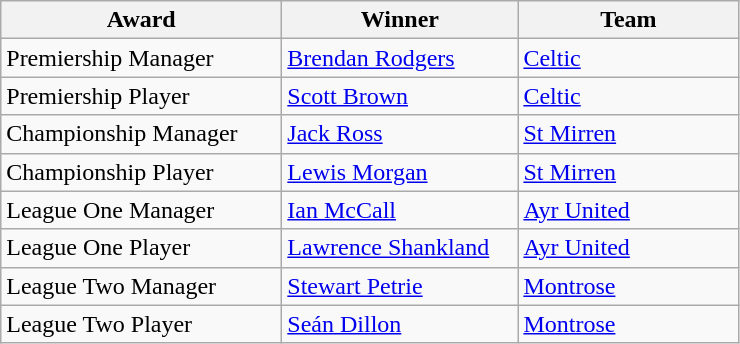<table class="wikitable">
<tr>
<th width=180>Award</th>
<th width=150>Winner</th>
<th width=140>Team</th>
</tr>
<tr>
<td>Premiership Manager</td>
<td><a href='#'>Brendan Rodgers</a></td>
<td><a href='#'>Celtic</a></td>
</tr>
<tr>
<td>Premiership Player</td>
<td><a href='#'>Scott Brown</a></td>
<td><a href='#'>Celtic</a></td>
</tr>
<tr>
<td>Championship Manager</td>
<td><a href='#'>Jack Ross</a></td>
<td><a href='#'>St Mirren</a></td>
</tr>
<tr>
<td>Championship Player</td>
<td><a href='#'>Lewis Morgan</a></td>
<td><a href='#'>St Mirren</a></td>
</tr>
<tr>
<td>League One Manager</td>
<td><a href='#'>Ian McCall</a></td>
<td><a href='#'>Ayr United</a></td>
</tr>
<tr>
<td>League One Player</td>
<td><a href='#'>Lawrence Shankland</a></td>
<td><a href='#'>Ayr United</a></td>
</tr>
<tr>
<td>League Two Manager</td>
<td><a href='#'>Stewart Petrie</a></td>
<td><a href='#'>Montrose</a></td>
</tr>
<tr>
<td>League Two Player</td>
<td><a href='#'>Seán Dillon</a></td>
<td><a href='#'>Montrose</a></td>
</tr>
</table>
